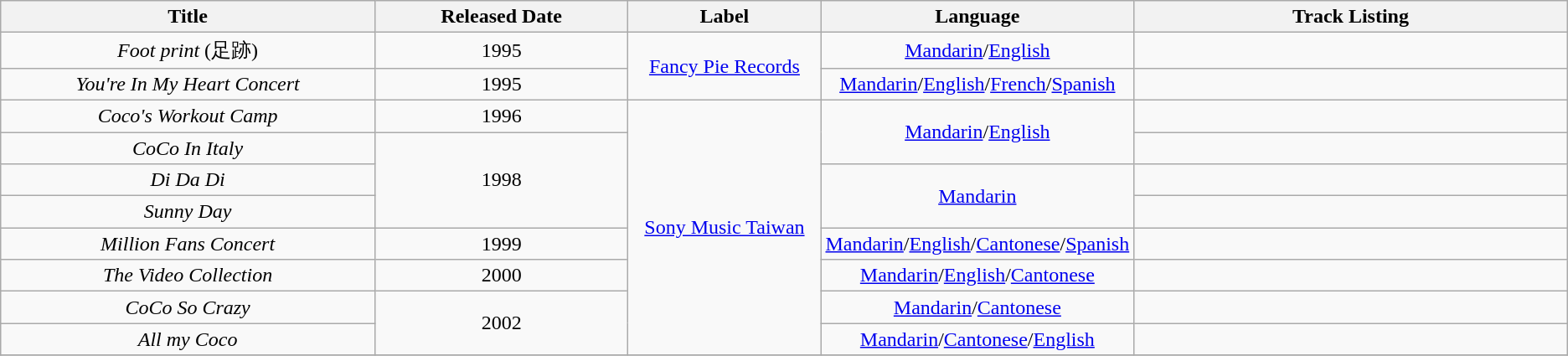<table class="wikitable" style="text-align:center;">
<tr>
<th align="left" width="300px">Title</th>
<th align="left" width="200px">Released Date</th>
<th align="left" width="150px">Label</th>
<th align="left" width="100px">Language</th>
<th align="left" width="350px">Track Listing</th>
</tr>
<tr>
<td><em>Foot print</em> (足跡)</td>
<td>1995</td>
<td rowspan="2"><a href='#'>Fancy Pie Records</a></td>
<td><a href='#'>Mandarin</a>/<a href='#'>English</a></td>
<td><br></td>
</tr>
<tr>
<td><em>You're In My Heart Concert</em></td>
<td>1995</td>
<td><a href='#'>Mandarin</a>/<a href='#'>English</a>/<a href='#'>French</a>/<a href='#'>Spanish</a></td>
<td><br></td>
</tr>
<tr>
<td><em>Coco's Workout Camp</em></td>
<td>1996</td>
<td rowspan="8"><a href='#'>Sony Music Taiwan</a></td>
<td rowspan="2"><a href='#'>Mandarin</a>/<a href='#'>English</a></td>
<td><br></td>
</tr>
<tr>
<td><em>CoCo In Italy</em></td>
<td rowspan="3">1998</td>
<td><br></td>
</tr>
<tr>
<td><em>Di Da Di</em></td>
<td rowspan="2"><a href='#'>Mandarin</a></td>
<td><br></td>
</tr>
<tr>
<td><em>Sunny Day</em></td>
<td><br></td>
</tr>
<tr>
<td><em>Million Fans Concert</em></td>
<td>1999</td>
<td><a href='#'>Mandarin</a>/<a href='#'>English</a>/<a href='#'>Cantonese</a>/<a href='#'>Spanish</a></td>
<td><br></td>
</tr>
<tr>
<td><em>The Video Collection</em></td>
<td>2000</td>
<td><a href='#'>Mandarin</a>/<a href='#'>English</a>/<a href='#'>Cantonese</a></td>
<td><br></td>
</tr>
<tr>
<td><em>CoCo So Crazy</em></td>
<td rowspan="2">2002</td>
<td><a href='#'>Mandarin</a>/<a href='#'>Cantonese</a></td>
<td><br></td>
</tr>
<tr>
<td><em>All my Coco</em></td>
<td><a href='#'>Mandarin</a>/<a href='#'>Cantonese</a>/<a href='#'>English</a></td>
<td><br></td>
</tr>
<tr>
</tr>
</table>
